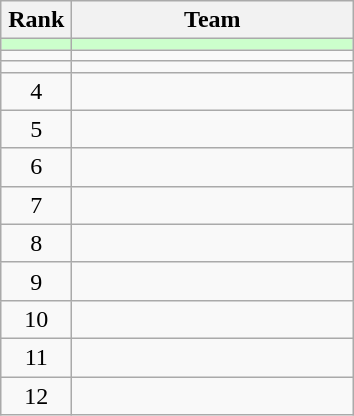<table class="wikitable" style="text-align: center;">
<tr>
<th width=40>Rank</th>
<th width=180>Team</th>
</tr>
<tr bgcolor=#CCFFCC>
<td></td>
<td style="text-align:left;"></td>
</tr>
<tr align=center>
<td></td>
<td style="text-align:left;"></td>
</tr>
<tr align=center>
<td></td>
<td style="text-align:left;"></td>
</tr>
<tr align=center>
<td>4</td>
<td style="text-align:left;"></td>
</tr>
<tr align=center>
<td>5</td>
<td style="text-align:left;"></td>
</tr>
<tr align=center>
<td>6</td>
<td style="text-align:left;"></td>
</tr>
<tr align=center>
<td>7</td>
<td style="text-align:left;"></td>
</tr>
<tr align=center>
<td>8</td>
<td style="text-align:left;"></td>
</tr>
<tr align=center>
<td>9</td>
<td style="text-align:left;"></td>
</tr>
<tr align=center>
<td>10</td>
<td style="text-align:left;"></td>
</tr>
<tr align=center>
<td>11</td>
<td style="text-align:left;"></td>
</tr>
<tr align=center>
<td>12</td>
<td style="text-align:left;"></td>
</tr>
</table>
